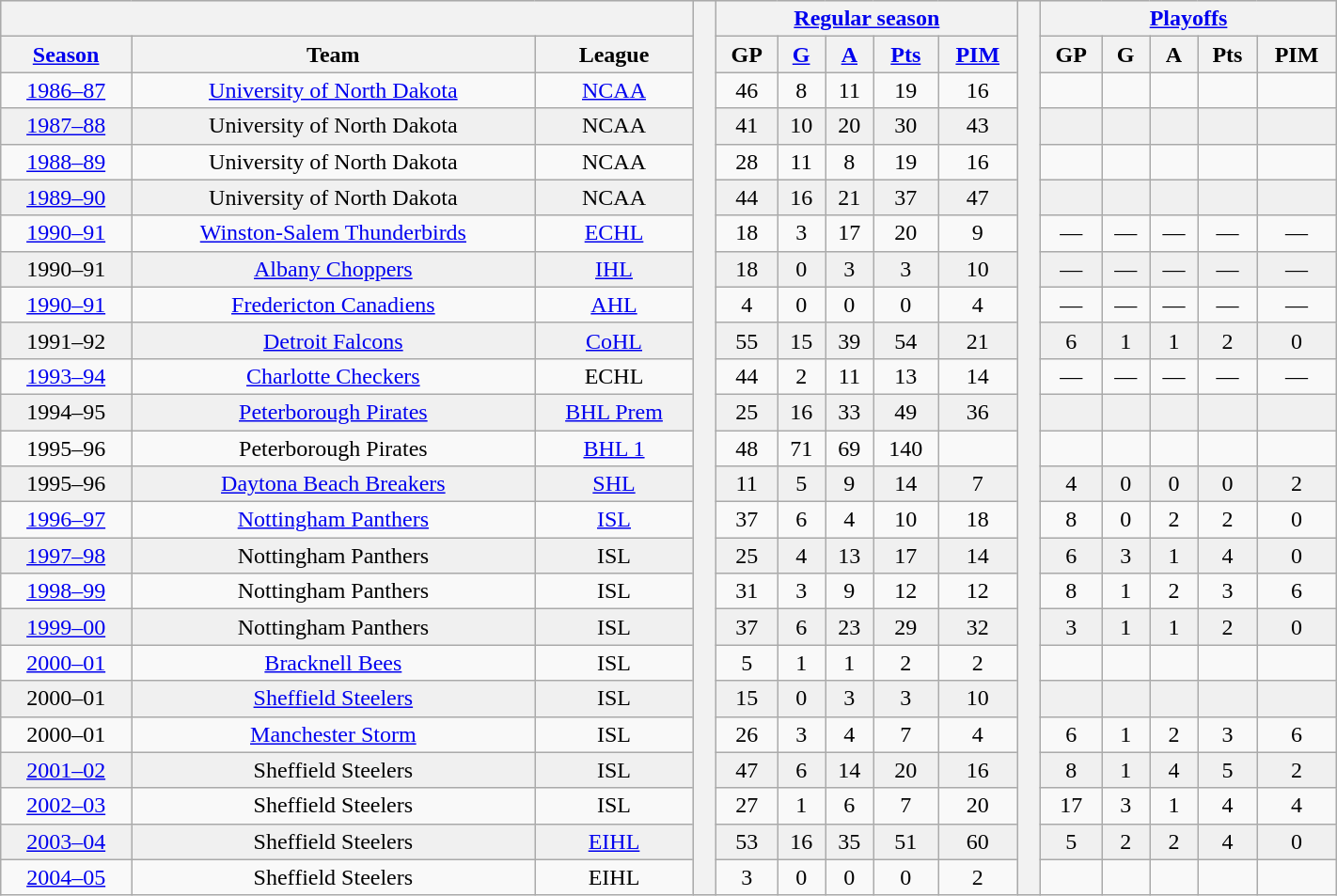<table class="wikitable"| BORDER="0" CELLPADDING="1" CELLSPACING="0" width="75%" style="text-align:center">
<tr bgcolor="#e0e0e0">
<th colspan="3" bgcolor="#ffffff"> </th>
<th rowspan="99" bgcolor="#ffffff"> </th>
<th colspan="5"><a href='#'>Regular season</a></th>
<th rowspan="99" bgcolor="#ffffff"> </th>
<th colspan="5"><a href='#'>Playoffs</a></th>
</tr>
<tr bgcolor="#e0e0e0">
<th><a href='#'>Season</a></th>
<th>Team</th>
<th>League</th>
<th>GP</th>
<th><a href='#'>G</a></th>
<th><a href='#'>A</a></th>
<th><a href='#'>Pts</a></th>
<th><a href='#'>PIM</a></th>
<th>GP</th>
<th>G</th>
<th>A</th>
<th>Pts</th>
<th>PIM</th>
</tr>
<tr ALIGN="center">
<td><a href='#'>1986–87</a></td>
<td><a href='#'>University of North Dakota</a></td>
<td><a href='#'>NCAA</a></td>
<td>46</td>
<td>8</td>
<td>11</td>
<td>19</td>
<td>16</td>
<td></td>
<td></td>
<td></td>
<td></td>
<td></td>
</tr>
<tr ALIGN="center" bgcolor="#f0f0f0">
<td><a href='#'>1987–88</a></td>
<td>University of North Dakota</td>
<td>NCAA</td>
<td>41</td>
<td>10</td>
<td>20</td>
<td>30</td>
<td>43</td>
<td></td>
<td></td>
<td></td>
<td></td>
<td></td>
</tr>
<tr ALIGN="center">
<td><a href='#'>1988–89</a></td>
<td>University of North Dakota</td>
<td>NCAA</td>
<td>28</td>
<td>11</td>
<td>8</td>
<td>19</td>
<td>16</td>
<td></td>
<td></td>
<td></td>
<td></td>
<td></td>
</tr>
<tr ALIGN="center" bgcolor="#f0f0f0">
<td><a href='#'>1989–90</a></td>
<td>University of North Dakota</td>
<td>NCAA</td>
<td>44</td>
<td>16</td>
<td>21</td>
<td>37</td>
<td>47</td>
<td></td>
<td></td>
<td></td>
<td></td>
<td></td>
</tr>
<tr ALIGN="center">
<td><a href='#'>1990–91</a></td>
<td><a href='#'>Winston-Salem Thunderbirds</a></td>
<td><a href='#'>ECHL</a></td>
<td>18</td>
<td>3</td>
<td>17</td>
<td>20</td>
<td>9</td>
<td>—</td>
<td>—</td>
<td>—</td>
<td>—</td>
<td>—</td>
</tr>
<tr ALIGN="center" bgcolor="#f0f0f0">
<td>1990–91</td>
<td><a href='#'>Albany Choppers</a></td>
<td><a href='#'>IHL</a></td>
<td>18</td>
<td>0</td>
<td>3</td>
<td>3</td>
<td>10</td>
<td>—</td>
<td>—</td>
<td>—</td>
<td>—</td>
<td>—</td>
</tr>
<tr ALIGN="center">
<td><a href='#'>1990–91</a></td>
<td><a href='#'>Fredericton Canadiens</a></td>
<td><a href='#'>AHL</a></td>
<td>4</td>
<td>0</td>
<td>0</td>
<td>0</td>
<td>4</td>
<td>—</td>
<td>—</td>
<td>—</td>
<td>—</td>
<td>—</td>
</tr>
<tr ALIGN="center" bgcolor="#f0f0f0">
<td>1991–92</td>
<td><a href='#'>Detroit Falcons</a></td>
<td><a href='#'>CoHL</a></td>
<td>55</td>
<td>15</td>
<td>39</td>
<td>54</td>
<td>21</td>
<td>6</td>
<td>1</td>
<td>1</td>
<td>2</td>
<td>0</td>
</tr>
<tr ALIGN="center">
<td><a href='#'>1993–94</a></td>
<td><a href='#'>Charlotte Checkers</a></td>
<td>ECHL</td>
<td>44</td>
<td>2</td>
<td>11</td>
<td>13</td>
<td>14</td>
<td>—</td>
<td>—</td>
<td>—</td>
<td>—</td>
<td>—</td>
</tr>
<tr ALIGN="center" bgcolor="#f0f0f0">
<td>1994–95</td>
<td><a href='#'>Peterborough Pirates</a></td>
<td><a href='#'>BHL Prem</a></td>
<td>25</td>
<td>16</td>
<td>33</td>
<td>49</td>
<td>36</td>
<td></td>
<td></td>
<td></td>
<td></td>
<td></td>
</tr>
<tr ALIGN="center">
<td>1995–96</td>
<td>Peterborough Pirates</td>
<td><a href='#'>BHL 1</a></td>
<td>48</td>
<td>71</td>
<td>69</td>
<td>140</td>
<td></td>
<td></td>
<td></td>
<td></td>
<td></td>
<td></td>
</tr>
<tr ALIGN="center" bgcolor="#f0f0f0">
<td>1995–96</td>
<td><a href='#'>Daytona Beach Breakers</a></td>
<td><a href='#'>SHL</a></td>
<td>11</td>
<td>5</td>
<td>9</td>
<td>14</td>
<td>7</td>
<td>4</td>
<td>0</td>
<td>0</td>
<td>0</td>
<td>2</td>
</tr>
<tr ALIGN="center">
<td><a href='#'>1996–97</a></td>
<td><a href='#'>Nottingham Panthers</a></td>
<td><a href='#'>ISL</a></td>
<td>37</td>
<td>6</td>
<td>4</td>
<td>10</td>
<td>18</td>
<td>8</td>
<td>0</td>
<td>2</td>
<td>2</td>
<td>0</td>
</tr>
<tr ALIGN="center" bgcolor="#f0f0f0">
<td><a href='#'>1997–98</a></td>
<td>Nottingham Panthers</td>
<td>ISL</td>
<td>25</td>
<td>4</td>
<td>13</td>
<td>17</td>
<td>14</td>
<td>6</td>
<td>3</td>
<td>1</td>
<td>4</td>
<td>0</td>
</tr>
<tr ALIGN="center">
<td><a href='#'>1998–99</a></td>
<td>Nottingham Panthers</td>
<td>ISL</td>
<td>31</td>
<td>3</td>
<td>9</td>
<td>12</td>
<td>12</td>
<td>8</td>
<td>1</td>
<td>2</td>
<td>3</td>
<td>6</td>
</tr>
<tr ALIGN="center" bgcolor="#f0f0f0">
<td><a href='#'>1999–00</a></td>
<td>Nottingham Panthers</td>
<td>ISL</td>
<td>37</td>
<td>6</td>
<td>23</td>
<td>29</td>
<td>32</td>
<td>3</td>
<td>1</td>
<td>1</td>
<td>2</td>
<td>0</td>
</tr>
<tr ALIGN="center">
<td><a href='#'>2000–01</a></td>
<td><a href='#'>Bracknell Bees</a></td>
<td>ISL</td>
<td>5</td>
<td>1</td>
<td>1</td>
<td>2</td>
<td>2</td>
<td></td>
<td></td>
<td></td>
<td></td>
<td></td>
</tr>
<tr ALIGN="center" bgcolor="#f0f0f0">
<td>2000–01</td>
<td><a href='#'>Sheffield Steelers</a></td>
<td>ISL</td>
<td>15</td>
<td>0</td>
<td>3</td>
<td>3</td>
<td>10</td>
<td></td>
<td></td>
<td></td>
<td></td>
<td></td>
</tr>
<tr ALIGN="center">
<td>2000–01</td>
<td><a href='#'>Manchester Storm</a></td>
<td>ISL</td>
<td>26</td>
<td>3</td>
<td>4</td>
<td>7</td>
<td>4</td>
<td>6</td>
<td>1</td>
<td>2</td>
<td>3</td>
<td>6</td>
</tr>
<tr ALIGN="center" bgcolor="#f0f0f0">
<td><a href='#'>2001–02</a></td>
<td>Sheffield Steelers</td>
<td>ISL</td>
<td>47</td>
<td>6</td>
<td>14</td>
<td>20</td>
<td>16</td>
<td>8</td>
<td>1</td>
<td>4</td>
<td>5</td>
<td>2</td>
</tr>
<tr ALIGN="center">
<td><a href='#'>2002–03</a></td>
<td>Sheffield Steelers</td>
<td>ISL</td>
<td>27</td>
<td>1</td>
<td>6</td>
<td>7</td>
<td>20</td>
<td>17</td>
<td>3</td>
<td>1</td>
<td>4</td>
<td>4</td>
</tr>
<tr ALIGN="center" bgcolor="#f0f0f0">
<td><a href='#'>2003–04</a></td>
<td>Sheffield Steelers</td>
<td><a href='#'>EIHL</a></td>
<td>53</td>
<td>16</td>
<td>35</td>
<td>51</td>
<td>60</td>
<td>5</td>
<td>2</td>
<td>2</td>
<td>4</td>
<td>0</td>
</tr>
<tr ALIGN="center">
<td><a href='#'>2004–05</a></td>
<td>Sheffield Steelers</td>
<td>EIHL</td>
<td>3</td>
<td>0</td>
<td>0</td>
<td>0</td>
<td>2</td>
<td></td>
<td></td>
<td></td>
<td></td>
<td></td>
</tr>
</table>
